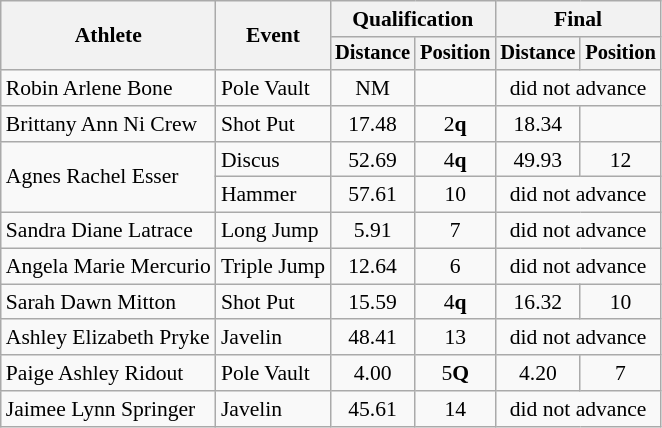<table class=wikitable style="font-size:90%">
<tr>
<th rowspan="2">Athlete</th>
<th rowspan="2">Event</th>
<th colspan="2">Qualification</th>
<th colspan="2">Final</th>
</tr>
<tr style="font-size:95%">
<th>Distance</th>
<th>Position</th>
<th>Distance</th>
<th>Position</th>
</tr>
<tr align=center>
<td align=left>Robin Arlene Bone</td>
<td align=left>Pole Vault</td>
<td>NM</td>
<td></td>
<td colspan=2>did not advance</td>
</tr>
<tr align=center>
<td align=left>Brittany Ann Ni Crew</td>
<td align=left>Shot Put</td>
<td>17.48</td>
<td>2<strong>q</strong></td>
<td>18.34</td>
<td></td>
</tr>
<tr align=center>
<td align=left rowspan=2>Agnes Rachel Esser</td>
<td align=left>Discus</td>
<td>52.69</td>
<td>4<strong>q</strong></td>
<td>49.93</td>
<td>12</td>
</tr>
<tr align=center>
<td align=left>Hammer</td>
<td>57.61</td>
<td>10</td>
<td colspan=2>did not advance</td>
</tr>
<tr align=center>
<td align=left>Sandra Diane Latrace</td>
<td align=left>Long Jump</td>
<td>5.91</td>
<td>7</td>
<td colspan=2>did not advance</td>
</tr>
<tr align=center>
<td align=left>Angela Marie Mercurio</td>
<td align=left>Triple Jump</td>
<td>12.64</td>
<td>6</td>
<td colspan=2>did not advance</td>
</tr>
<tr align=center>
<td align=left>Sarah Dawn Mitton</td>
<td align=left>Shot Put</td>
<td>15.59</td>
<td>4<strong>q</strong></td>
<td>16.32</td>
<td>10</td>
</tr>
<tr align=center>
<td align=left>Ashley Elizabeth Pryke</td>
<td align=left>Javelin</td>
<td>48.41</td>
<td>13</td>
<td colspan=2>did not advance</td>
</tr>
<tr align=center>
<td align=left>Paige Ashley Ridout</td>
<td align=left>Pole Vault</td>
<td>4.00</td>
<td>5<strong>Q</strong></td>
<td>4.20</td>
<td>7</td>
</tr>
<tr align=center>
<td align=left>Jaimee Lynn Springer</td>
<td align=left>Javelin</td>
<td>45.61</td>
<td>14</td>
<td colspan=2>did not advance</td>
</tr>
</table>
